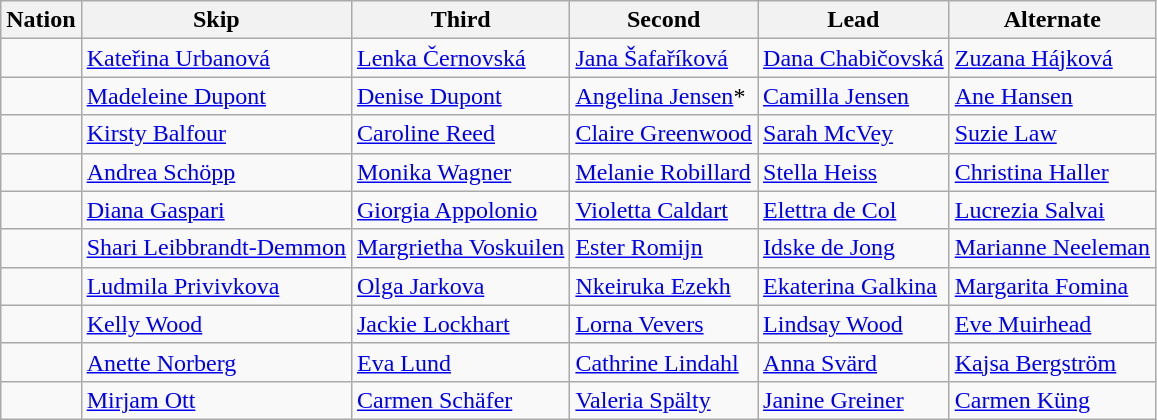<table class="wikitable">
<tr>
<th>Nation</th>
<th>Skip</th>
<th>Third</th>
<th>Second</th>
<th>Lead</th>
<th>Alternate</th>
</tr>
<tr>
<td></td>
<td><a href='#'>Kateřina Urbanová</a></td>
<td><a href='#'>Lenka Černovská</a></td>
<td><a href='#'>Jana Šafaříková</a></td>
<td><a href='#'>Dana Chabičovská</a></td>
<td><a href='#'>Zuzana Hájková</a></td>
</tr>
<tr>
<td></td>
<td><a href='#'>Madeleine Dupont</a></td>
<td><a href='#'>Denise Dupont</a></td>
<td><a href='#'>Angelina Jensen</a>*</td>
<td><a href='#'>Camilla Jensen</a></td>
<td><a href='#'>Ane Hansen</a></td>
</tr>
<tr>
<td></td>
<td><a href='#'>Kirsty Balfour</a></td>
<td><a href='#'>Caroline Reed</a></td>
<td><a href='#'>Claire Greenwood</a></td>
<td><a href='#'>Sarah McVey</a></td>
<td><a href='#'>Suzie Law</a></td>
</tr>
<tr>
<td></td>
<td><a href='#'>Andrea Schöpp</a></td>
<td><a href='#'>Monika Wagner</a></td>
<td><a href='#'>Melanie Robillard</a></td>
<td><a href='#'>Stella Heiss</a></td>
<td><a href='#'>Christina Haller</a></td>
</tr>
<tr>
<td></td>
<td><a href='#'>Diana Gaspari</a></td>
<td><a href='#'>Giorgia Appolonio</a></td>
<td><a href='#'>Violetta Caldart</a></td>
<td><a href='#'>Elettra de Col</a></td>
<td><a href='#'>Lucrezia Salvai</a></td>
</tr>
<tr>
<td></td>
<td><a href='#'>Shari Leibbrandt-Demmon</a></td>
<td><a href='#'>Margrietha Voskuilen</a></td>
<td><a href='#'>Ester Romijn</a></td>
<td><a href='#'>Idske de Jong</a></td>
<td><a href='#'>Marianne Neeleman</a></td>
</tr>
<tr>
<td></td>
<td><a href='#'>Ludmila Privivkova</a></td>
<td><a href='#'>Olga Jarkova</a></td>
<td><a href='#'>Nkeiruka Ezekh</a></td>
<td><a href='#'>Ekaterina Galkina</a></td>
<td><a href='#'>Margarita Fomina</a></td>
</tr>
<tr>
<td></td>
<td><a href='#'>Kelly Wood</a></td>
<td><a href='#'>Jackie Lockhart</a></td>
<td><a href='#'>Lorna Vevers</a></td>
<td><a href='#'>Lindsay Wood</a></td>
<td><a href='#'>Eve Muirhead</a></td>
</tr>
<tr>
<td></td>
<td><a href='#'>Anette Norberg</a></td>
<td><a href='#'>Eva Lund</a></td>
<td><a href='#'>Cathrine Lindahl</a></td>
<td><a href='#'>Anna Svärd</a></td>
<td><a href='#'>Kajsa Bergström</a></td>
</tr>
<tr>
<td></td>
<td><a href='#'>Mirjam Ott</a></td>
<td><a href='#'>Carmen Schäfer</a></td>
<td><a href='#'>Valeria Spälty</a></td>
<td><a href='#'>Janine Greiner</a></td>
<td><a href='#'>Carmen Küng</a></td>
</tr>
</table>
